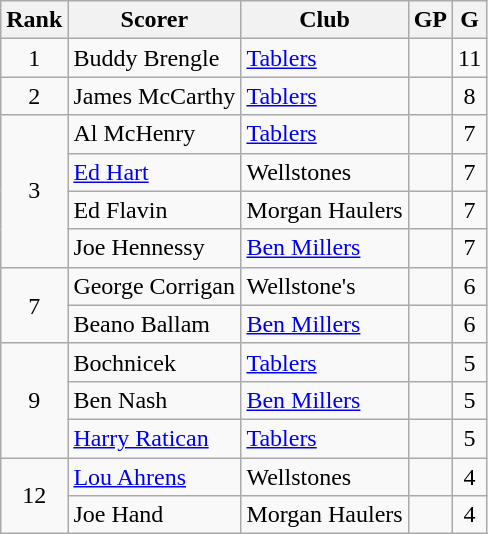<table class="wikitable">
<tr>
<th>Rank</th>
<th>Scorer</th>
<th>Club</th>
<th>GP</th>
<th>G</th>
</tr>
<tr>
<td align=center>1</td>
<td>Buddy Brengle</td>
<td><a href='#'>Tablers</a></td>
<td align=center></td>
<td align=center>11</td>
</tr>
<tr>
<td align=center>2</td>
<td>James McCarthy</td>
<td><a href='#'>Tablers</a></td>
<td align=center></td>
<td align=center>8</td>
</tr>
<tr>
<td rowspan=4 align=center>3</td>
<td>Al McHenry</td>
<td><a href='#'>Tablers</a></td>
<td align=center></td>
<td align=center>7</td>
</tr>
<tr>
<td><a href='#'>Ed Hart</a></td>
<td>Wellstones</td>
<td align=center></td>
<td align=center>7</td>
</tr>
<tr>
<td>Ed Flavin</td>
<td>Morgan Haulers</td>
<td align=center></td>
<td align=center>7</td>
</tr>
<tr>
<td>Joe Hennessy</td>
<td><a href='#'>Ben Millers</a></td>
<td align=center></td>
<td align=center>7</td>
</tr>
<tr>
<td rowspan=2 align=center>7</td>
<td>George Corrigan</td>
<td>Wellstone's</td>
<td align=center></td>
<td align=center>6</td>
</tr>
<tr>
<td>Beano Ballam</td>
<td><a href='#'>Ben Millers</a></td>
<td align=center></td>
<td align=center>6</td>
</tr>
<tr>
<td rowspan=3 align=center>9</td>
<td>Bochnicek</td>
<td><a href='#'>Tablers</a></td>
<td align=center></td>
<td align=center>5</td>
</tr>
<tr>
<td>Ben Nash</td>
<td><a href='#'>Ben Millers</a></td>
<td align=center></td>
<td align=center>5</td>
</tr>
<tr>
<td><a href='#'>Harry Ratican</a></td>
<td><a href='#'>Tablers</a></td>
<td align=center></td>
<td align=center>5</td>
</tr>
<tr>
<td rowspan=2 align=center>12</td>
<td><a href='#'>Lou Ahrens</a></td>
<td>Wellstones</td>
<td align=center></td>
<td align=center>4</td>
</tr>
<tr>
<td>Joe Hand</td>
<td>Morgan Haulers</td>
<td align=center></td>
<td align=center>4</td>
</tr>
</table>
